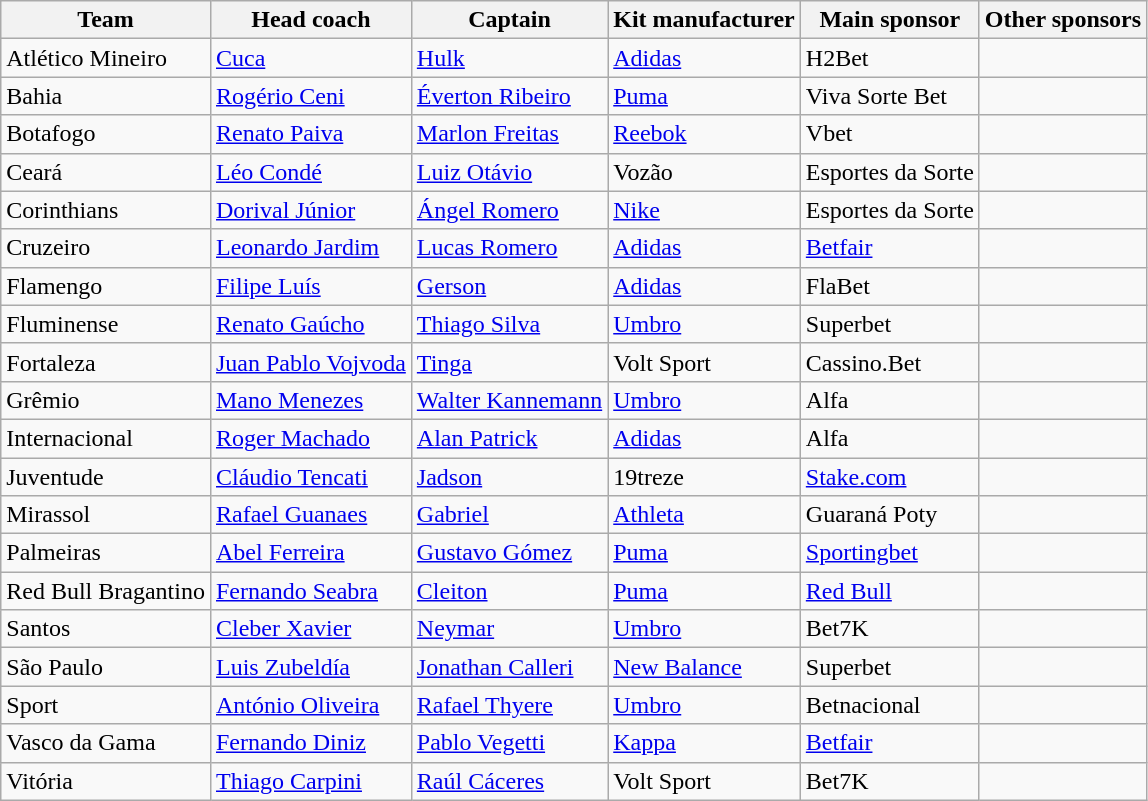<table class="wikitable sortable">
<tr>
<th rowspan="1">Team</th>
<th rowspan="1">Head coach</th>
<th rowspan="1">Captain</th>
<th rowspan="1">Kit manufacturer</th>
<th rowspan="1">Main sponsor</th>
<th rowspan="1">Other sponsors</th>
</tr>
<tr>
<td>Atlético Mineiro</td>
<td> <a href='#'>Cuca</a></td>
<td> <a href='#'>Hulk</a></td>
<td><a href='#'>Adidas</a></td>
<td>H2Bet</td>
<td></td>
</tr>
<tr>
<td>Bahia</td>
<td> <a href='#'>Rogério Ceni</a></td>
<td> <a href='#'>Éverton Ribeiro</a></td>
<td><a href='#'>Puma</a></td>
<td>Viva Sorte Bet</td>
<td></td>
</tr>
<tr>
<td>Botafogo</td>
<td> <a href='#'>Renato Paiva</a></td>
<td> <a href='#'>Marlon Freitas</a></td>
<td><a href='#'>Reebok</a></td>
<td>Vbet</td>
<td></td>
</tr>
<tr>
<td>Ceará</td>
<td> <a href='#'>Léo Condé</a></td>
<td> <a href='#'>Luiz Otávio</a></td>
<td>Vozão</td>
<td>Esportes da Sorte</td>
<td></td>
</tr>
<tr>
<td>Corinthians</td>
<td> <a href='#'>Dorival Júnior</a></td>
<td> <a href='#'>Ángel Romero</a></td>
<td><a href='#'>Nike</a></td>
<td>Esportes da Sorte</td>
<td></td>
</tr>
<tr>
<td>Cruzeiro</td>
<td> <a href='#'>Leonardo Jardim</a></td>
<td> <a href='#'>Lucas Romero</a></td>
<td><a href='#'>Adidas</a></td>
<td><a href='#'>Betfair</a></td>
<td></td>
</tr>
<tr>
<td>Flamengo</td>
<td> <a href='#'>Filipe Luís</a></td>
<td> <a href='#'>Gerson</a></td>
<td><a href='#'>Adidas</a></td>
<td>FlaBet</td>
<td></td>
</tr>
<tr>
<td>Fluminense</td>
<td> <a href='#'>Renato Gaúcho</a></td>
<td> <a href='#'>Thiago Silva</a></td>
<td><a href='#'>Umbro</a></td>
<td>Superbet</td>
<td></td>
</tr>
<tr>
<td>Fortaleza</td>
<td> <a href='#'>Juan Pablo Vojvoda</a></td>
<td> <a href='#'>Tinga</a></td>
<td>Volt Sport</td>
<td>Cassino.Bet</td>
<td></td>
</tr>
<tr>
<td>Grêmio</td>
<td> <a href='#'>Mano Menezes</a></td>
<td> <a href='#'>Walter Kannemann</a></td>
<td><a href='#'>Umbro</a></td>
<td>Alfa</td>
<td></td>
</tr>
<tr>
<td>Internacional</td>
<td> <a href='#'>Roger Machado</a></td>
<td> <a href='#'>Alan Patrick</a></td>
<td><a href='#'>Adidas</a></td>
<td>Alfa</td>
<td></td>
</tr>
<tr>
<td>Juventude</td>
<td> <a href='#'>Cláudio Tencati</a></td>
<td> <a href='#'>Jadson</a></td>
<td>19treze</td>
<td><a href='#'>Stake.com</a></td>
<td></td>
</tr>
<tr>
<td>Mirassol</td>
<td> <a href='#'>Rafael Guanaes</a></td>
<td> <a href='#'>Gabriel</a></td>
<td><a href='#'>Athleta</a></td>
<td>Guaraná Poty</td>
<td></td>
</tr>
<tr>
<td>Palmeiras</td>
<td> <a href='#'>Abel Ferreira</a></td>
<td> <a href='#'>Gustavo Gómez</a></td>
<td><a href='#'>Puma</a></td>
<td><a href='#'>Sportingbet</a></td>
<td></td>
</tr>
<tr>
<td>Red Bull Bragantino</td>
<td> <a href='#'>Fernando Seabra</a></td>
<td> <a href='#'>Cleiton</a></td>
<td><a href='#'>Puma</a></td>
<td><a href='#'>Red Bull</a></td>
<td></td>
</tr>
<tr>
<td>Santos</td>
<td> <a href='#'>Cleber Xavier</a></td>
<td> <a href='#'>Neymar</a></td>
<td><a href='#'>Umbro</a></td>
<td>Bet7K</td>
<td></td>
</tr>
<tr>
<td>São Paulo</td>
<td> <a href='#'>Luis Zubeldía</a></td>
<td> <a href='#'>Jonathan Calleri</a></td>
<td><a href='#'>New Balance</a></td>
<td>Superbet</td>
<td></td>
</tr>
<tr>
<td>Sport</td>
<td> <a href='#'>António Oliveira</a></td>
<td> <a href='#'>Rafael Thyere</a></td>
<td><a href='#'>Umbro</a></td>
<td>Betnacional</td>
<td></td>
</tr>
<tr>
<td>Vasco da Gama</td>
<td> <a href='#'>Fernando Diniz</a></td>
<td> <a href='#'>Pablo Vegetti</a></td>
<td><a href='#'>Kappa</a></td>
<td><a href='#'>Betfair</a></td>
<td></td>
</tr>
<tr>
<td>Vitória</td>
<td> <a href='#'>Thiago Carpini</a></td>
<td> <a href='#'>Raúl Cáceres</a></td>
<td>Volt Sport</td>
<td>Bet7K</td>
<td></td>
</tr>
</table>
